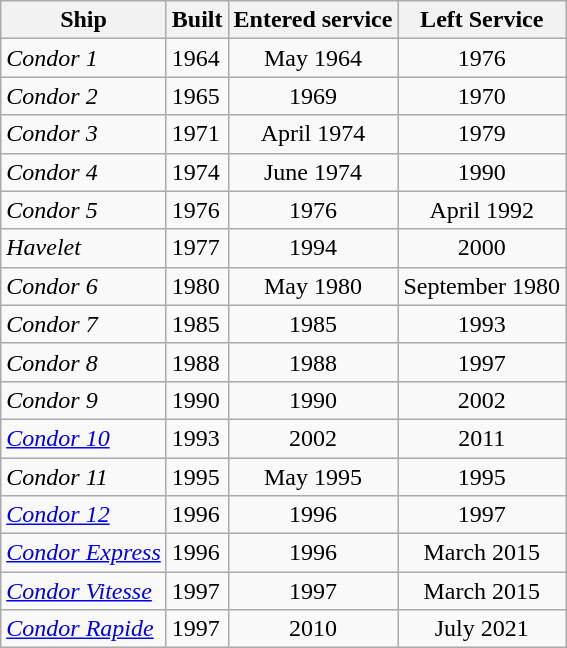<table class="wikitable">
<tr>
<th>Ship</th>
<th>Built</th>
<th>Entered service</th>
<th>Left Service</th>
</tr>
<tr>
<td><em>Condor 1</em></td>
<td>1964</td>
<td align="Center">May 1964</td>
<td align="Center">1976</td>
</tr>
<tr>
<td><em>Condor 2</em></td>
<td>1965</td>
<td align="Center">1969</td>
<td align="Center">1970</td>
</tr>
<tr>
<td><em>Condor 3</em></td>
<td>1971</td>
<td align="Center">April 1974</td>
<td align="Center">1979</td>
</tr>
<tr>
<td><em>Condor 4</em></td>
<td>1974</td>
<td align="Center">June 1974</td>
<td align="Center">1990</td>
</tr>
<tr>
<td><em>Condor 5</em></td>
<td>1976</td>
<td align="Center">1976</td>
<td align="Center">April 1992</td>
</tr>
<tr>
<td><em>Havelet</em></td>
<td>1977</td>
<td align="Center">1994</td>
<td align="Center">2000</td>
</tr>
<tr>
<td><em>Condor 6</em></td>
<td>1980</td>
<td align="Center">May 1980</td>
<td align="Center">September 1980</td>
</tr>
<tr>
<td><em>Condor 7</em></td>
<td>1985</td>
<td align="Center">1985</td>
<td align="Center">1993</td>
</tr>
<tr>
<td><em>Condor 8</em></td>
<td>1988</td>
<td align="Center">1988</td>
<td align="Center">1997</td>
</tr>
<tr>
<td><em>Condor 9</em></td>
<td>1990</td>
<td align="Center">1990</td>
<td align="Center">2002</td>
</tr>
<tr>
<td><a href='#'><em>Condor 10</em></a></td>
<td>1993</td>
<td align="Center">2002</td>
<td align="Center">2011</td>
</tr>
<tr>
<td><em>Condor 11</em></td>
<td>1995</td>
<td align="Center">May 1995</td>
<td align="Center">1995</td>
</tr>
<tr>
<td><a href='#'><em>Condor 12</em></a></td>
<td>1996</td>
<td align="Center">1996</td>
<td align="Center">1997</td>
</tr>
<tr>
<td><a href='#'><em>Condor Express</em></a></td>
<td>1996</td>
<td align="Center">1996</td>
<td align="Center">March 2015</td>
</tr>
<tr>
<td><a href='#'><em>Condor Vitesse</em></a></td>
<td>1997</td>
<td align="Center">1997</td>
<td align="Center">March 2015</td>
</tr>
<tr>
<td><a href='#'><em>Condor Rapide</em></a></td>
<td>1997</td>
<td align= "Center">2010</td>
<td align= "Center">July 2021</td>
</tr>
</table>
